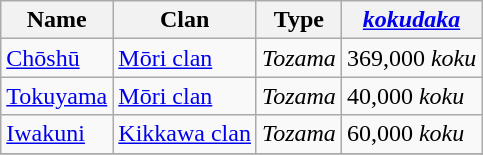<table class="wikitable">
<tr>
<th>Name</th>
<th>Clan</th>
<th>Type</th>
<th><em><a href='#'>kokudaka</a></em></th>
</tr>
<tr>
<td> <a href='#'> Chōshū</a></td>
<td><a href='#'>Mōri clan</a></td>
<td><em>Tozama</em></td>
<td>369,000 <em>koku</em></td>
</tr>
<tr>
<td> <a href='#'>Tokuyama</a></td>
<td><a href='#'>Mōri clan</a></td>
<td><em>Tozama</em></td>
<td>40,000 <em>koku</em></td>
</tr>
<tr>
<td> <a href='#'>Iwakuni</a></td>
<td><a href='#'>Kikkawa clan</a></td>
<td><em>Tozama</em></td>
<td>60,000 <em>koku</em></td>
</tr>
<tr>
</tr>
</table>
